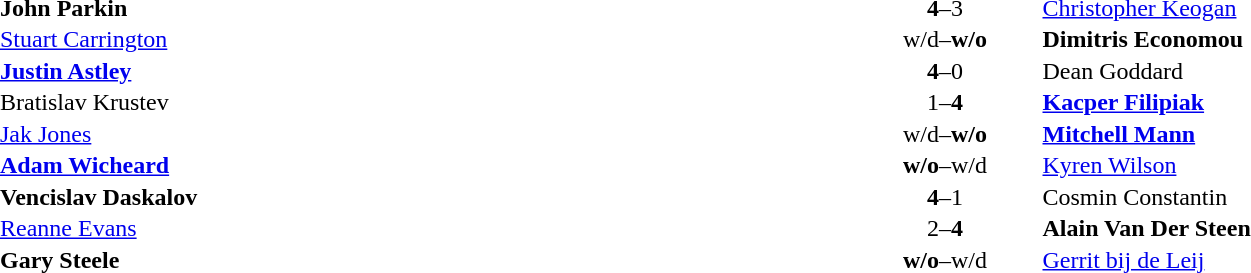<table width="100%" cellspacing="1">
<tr>
<th width=45%></th>
<th width=10%></th>
<th width=45%></th>
</tr>
<tr>
<td> <strong>John Parkin</strong></td>
<td align="center"><strong>4</strong>–3</td>
<td> <a href='#'>Christopher Keogan</a></td>
</tr>
<tr>
<td> <a href='#'>Stuart Carrington</a></td>
<td align="center">w/d–<strong>w/o</strong></td>
<td> <strong>Dimitris Economou</strong></td>
</tr>
<tr>
<td> <strong><a href='#'>Justin Astley</a></strong></td>
<td align="center"><strong>4</strong>–0</td>
<td> Dean Goddard</td>
</tr>
<tr>
<td> Bratislav Krustev</td>
<td align="center">1–<strong>4</strong></td>
<td> <strong><a href='#'>Kacper Filipiak</a></strong></td>
</tr>
<tr>
<td> <a href='#'>Jak Jones</a></td>
<td align="center">w/d–<strong>w/o</strong></td>
<td> <strong><a href='#'>Mitchell Mann</a></strong></td>
</tr>
<tr>
<td> <strong><a href='#'>Adam Wicheard</a></strong></td>
<td align="center"><strong>w/o</strong>–w/d</td>
<td> <a href='#'>Kyren Wilson</a></td>
</tr>
<tr>
<td> <strong>Vencislav Daskalov</strong></td>
<td align="center"><strong>4</strong>–1</td>
<td> Cosmin Constantin</td>
</tr>
<tr>
<td> <a href='#'>Reanne Evans</a></td>
<td align="center">2–<strong>4</strong></td>
<td> <strong>Alain Van Der Steen</strong></td>
</tr>
<tr>
<td> <strong>Gary Steele</strong></td>
<td align="center"><strong>w/o</strong>–w/d</td>
<td> <a href='#'>Gerrit bij de Leij</a></td>
</tr>
</table>
